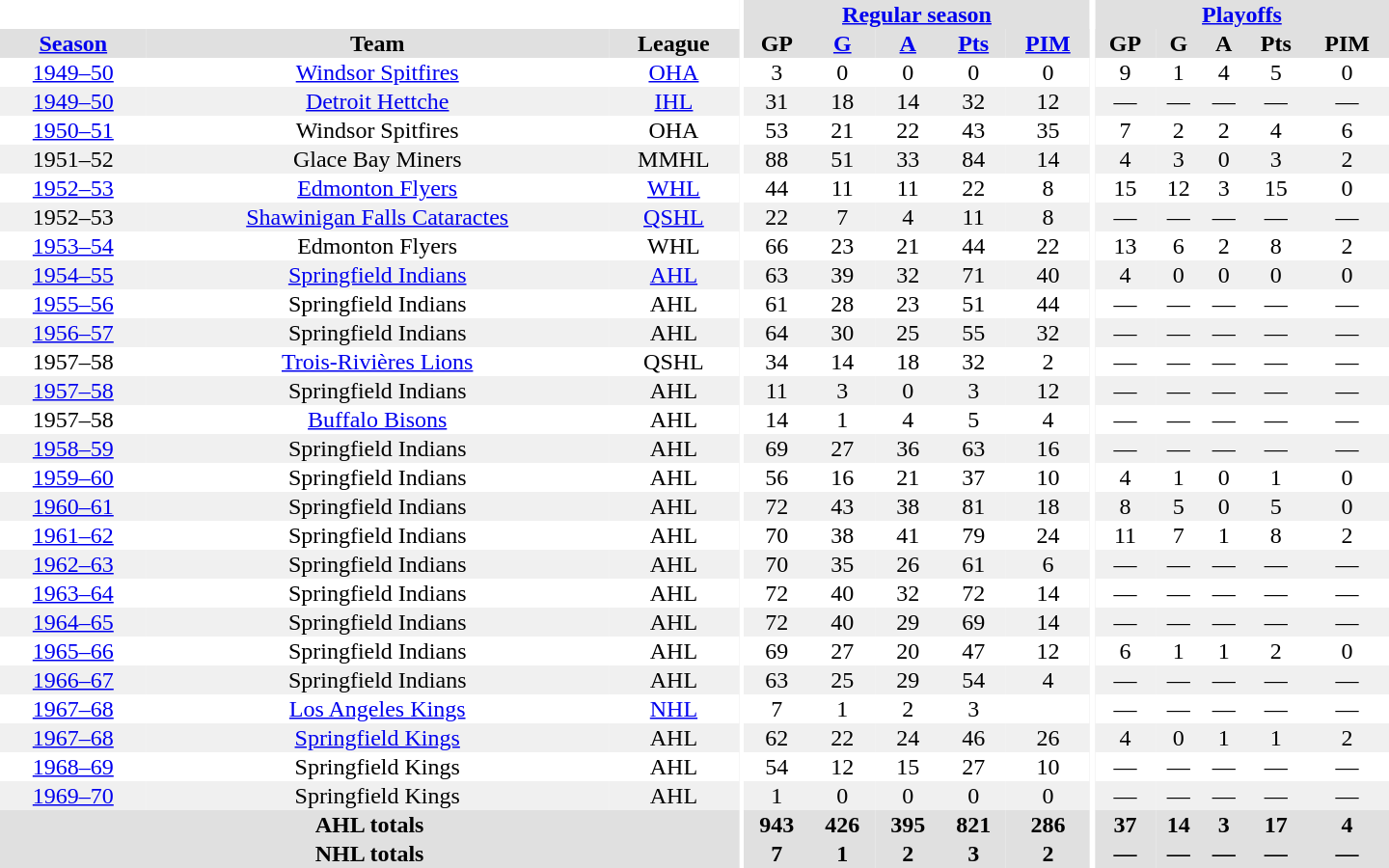<table border="0" cellpadding="1" cellspacing="0" style="text-align:center; width:60em">
<tr bgcolor="#e0e0e0">
<th colspan="3" bgcolor="#ffffff"></th>
<th rowspan="100" bgcolor="#ffffff"></th>
<th colspan="5"><a href='#'>Regular season</a></th>
<th rowspan="100" bgcolor="#ffffff"></th>
<th colspan="5"><a href='#'>Playoffs</a></th>
</tr>
<tr bgcolor="#e0e0e0">
<th><a href='#'>Season</a></th>
<th>Team</th>
<th>League</th>
<th>GP</th>
<th><a href='#'>G</a></th>
<th><a href='#'>A</a></th>
<th><a href='#'>Pts</a></th>
<th><a href='#'>PIM</a></th>
<th>GP</th>
<th>G</th>
<th>A</th>
<th>Pts</th>
<th>PIM</th>
</tr>
<tr>
<td><a href='#'>1949–50</a></td>
<td><a href='#'>Windsor Spitfires</a></td>
<td><a href='#'>OHA</a></td>
<td>3</td>
<td>0</td>
<td>0</td>
<td>0</td>
<td>0</td>
<td>9</td>
<td>1</td>
<td>4</td>
<td>5</td>
<td>0</td>
</tr>
<tr bgcolor="#f0f0f0">
<td><a href='#'>1949–50</a></td>
<td><a href='#'>Detroit Hettche</a></td>
<td><a href='#'>IHL</a></td>
<td>31</td>
<td>18</td>
<td>14</td>
<td>32</td>
<td>12</td>
<td>—</td>
<td>—</td>
<td>—</td>
<td>—</td>
<td>—</td>
</tr>
<tr>
<td><a href='#'>1950–51</a></td>
<td>Windsor Spitfires</td>
<td>OHA</td>
<td>53</td>
<td>21</td>
<td>22</td>
<td>43</td>
<td>35</td>
<td>7</td>
<td>2</td>
<td>2</td>
<td>4</td>
<td>6</td>
</tr>
<tr bgcolor="#f0f0f0">
<td>1951–52</td>
<td>Glace Bay Miners</td>
<td>MMHL</td>
<td>88</td>
<td>51</td>
<td>33</td>
<td>84</td>
<td>14</td>
<td>4</td>
<td>3</td>
<td>0</td>
<td>3</td>
<td>2</td>
</tr>
<tr>
<td><a href='#'>1952–53</a></td>
<td><a href='#'>Edmonton Flyers</a></td>
<td><a href='#'>WHL</a></td>
<td>44</td>
<td>11</td>
<td>11</td>
<td>22</td>
<td>8</td>
<td>15</td>
<td>12</td>
<td>3</td>
<td>15</td>
<td>0</td>
</tr>
<tr bgcolor="#f0f0f0">
<td>1952–53</td>
<td><a href='#'>Shawinigan Falls Cataractes</a></td>
<td><a href='#'>QSHL</a></td>
<td>22</td>
<td>7</td>
<td>4</td>
<td>11</td>
<td>8</td>
<td>—</td>
<td>—</td>
<td>—</td>
<td>—</td>
<td>—</td>
</tr>
<tr>
<td><a href='#'>1953–54</a></td>
<td>Edmonton Flyers</td>
<td>WHL</td>
<td>66</td>
<td>23</td>
<td>21</td>
<td>44</td>
<td>22</td>
<td>13</td>
<td>6</td>
<td>2</td>
<td>8</td>
<td>2</td>
</tr>
<tr bgcolor="#f0f0f0">
<td><a href='#'>1954–55</a></td>
<td><a href='#'>Springfield Indians</a></td>
<td><a href='#'>AHL</a></td>
<td>63</td>
<td>39</td>
<td>32</td>
<td>71</td>
<td>40</td>
<td>4</td>
<td>0</td>
<td>0</td>
<td>0</td>
<td>0</td>
</tr>
<tr>
<td><a href='#'>1955–56</a></td>
<td>Springfield Indians</td>
<td>AHL</td>
<td>61</td>
<td>28</td>
<td>23</td>
<td>51</td>
<td>44</td>
<td>—</td>
<td>—</td>
<td>—</td>
<td>—</td>
<td>—</td>
</tr>
<tr bgcolor="#f0f0f0">
<td><a href='#'>1956–57</a></td>
<td>Springfield Indians</td>
<td>AHL</td>
<td>64</td>
<td>30</td>
<td>25</td>
<td>55</td>
<td>32</td>
<td>—</td>
<td>—</td>
<td>—</td>
<td>—</td>
<td>—</td>
</tr>
<tr>
<td>1957–58</td>
<td><a href='#'>Trois-Rivières Lions</a></td>
<td>QSHL</td>
<td>34</td>
<td>14</td>
<td>18</td>
<td>32</td>
<td>2</td>
<td>—</td>
<td>—</td>
<td>—</td>
<td>—</td>
<td>—</td>
</tr>
<tr bgcolor="#f0f0f0">
<td><a href='#'>1957–58</a></td>
<td>Springfield Indians</td>
<td>AHL</td>
<td>11</td>
<td>3</td>
<td>0</td>
<td>3</td>
<td>12</td>
<td>—</td>
<td>—</td>
<td>—</td>
<td>—</td>
<td>—</td>
</tr>
<tr>
<td>1957–58</td>
<td><a href='#'>Buffalo Bisons</a></td>
<td>AHL</td>
<td>14</td>
<td>1</td>
<td>4</td>
<td>5</td>
<td>4</td>
<td>—</td>
<td>—</td>
<td>—</td>
<td>—</td>
<td>—</td>
</tr>
<tr bgcolor="#f0f0f0">
<td><a href='#'>1958–59</a></td>
<td>Springfield Indians</td>
<td>AHL</td>
<td>69</td>
<td>27</td>
<td>36</td>
<td>63</td>
<td>16</td>
<td>—</td>
<td>—</td>
<td>—</td>
<td>—</td>
<td>—</td>
</tr>
<tr>
<td><a href='#'>1959–60</a></td>
<td>Springfield Indians</td>
<td>AHL</td>
<td>56</td>
<td>16</td>
<td>21</td>
<td>37</td>
<td>10</td>
<td>4</td>
<td>1</td>
<td>0</td>
<td>1</td>
<td>0</td>
</tr>
<tr bgcolor="#f0f0f0">
<td><a href='#'>1960–61</a></td>
<td>Springfield Indians</td>
<td>AHL</td>
<td>72</td>
<td>43</td>
<td>38</td>
<td>81</td>
<td>18</td>
<td>8</td>
<td>5</td>
<td>0</td>
<td>5</td>
<td>0</td>
</tr>
<tr>
<td><a href='#'>1961–62</a></td>
<td>Springfield Indians</td>
<td>AHL</td>
<td>70</td>
<td>38</td>
<td>41</td>
<td>79</td>
<td>24</td>
<td>11</td>
<td>7</td>
<td>1</td>
<td>8</td>
<td>2</td>
</tr>
<tr bgcolor="#f0f0f0">
<td><a href='#'>1962–63</a></td>
<td>Springfield Indians</td>
<td>AHL</td>
<td>70</td>
<td>35</td>
<td>26</td>
<td>61</td>
<td>6</td>
<td>—</td>
<td>—</td>
<td>—</td>
<td>—</td>
<td>—</td>
</tr>
<tr>
<td><a href='#'>1963–64</a></td>
<td>Springfield Indians</td>
<td>AHL</td>
<td>72</td>
<td>40</td>
<td>32</td>
<td>72</td>
<td>14</td>
<td>—</td>
<td>—</td>
<td>—</td>
<td>—</td>
<td>—</td>
</tr>
<tr bgcolor="#f0f0f0">
<td><a href='#'>1964–65</a></td>
<td>Springfield Indians</td>
<td>AHL</td>
<td>72</td>
<td>40</td>
<td>29</td>
<td>69</td>
<td>14</td>
<td>—</td>
<td>—</td>
<td>—</td>
<td>—</td>
<td>—</td>
</tr>
<tr>
<td><a href='#'>1965–66</a></td>
<td>Springfield Indians</td>
<td>AHL</td>
<td>69</td>
<td>27</td>
<td>20</td>
<td>47</td>
<td>12</td>
<td>6</td>
<td>1</td>
<td>1</td>
<td>2</td>
<td>0</td>
</tr>
<tr bgcolor="#f0f0f0">
<td><a href='#'>1966–67</a></td>
<td>Springfield Indians</td>
<td>AHL</td>
<td>63</td>
<td>25</td>
<td>29</td>
<td>54</td>
<td>4</td>
<td>—</td>
<td>—</td>
<td>—</td>
<td>—</td>
<td>—</td>
</tr>
<tr>
<td><a href='#'>1967–68</a></td>
<td><a href='#'>Los Angeles Kings</a></td>
<td><a href='#'>NHL</a></td>
<td>7</td>
<td>1</td>
<td>2</td>
<td>3</td>
<td></td>
<td>—</td>
<td>—</td>
<td>—</td>
<td>—</td>
<td>—</td>
</tr>
<tr bgcolor="#f0f0f0">
<td><a href='#'>1967–68</a></td>
<td><a href='#'>Springfield Kings</a></td>
<td>AHL</td>
<td>62</td>
<td>22</td>
<td>24</td>
<td>46</td>
<td>26</td>
<td>4</td>
<td>0</td>
<td>1</td>
<td>1</td>
<td>2</td>
</tr>
<tr>
<td><a href='#'>1968–69</a></td>
<td>Springfield Kings</td>
<td>AHL</td>
<td>54</td>
<td>12</td>
<td>15</td>
<td>27</td>
<td>10</td>
<td>—</td>
<td>—</td>
<td>—</td>
<td>—</td>
<td>—</td>
</tr>
<tr bgcolor="#f0f0f0">
<td><a href='#'>1969–70</a></td>
<td>Springfield Kings</td>
<td>AHL</td>
<td>1</td>
<td>0</td>
<td>0</td>
<td>0</td>
<td>0</td>
<td>—</td>
<td>—</td>
<td>—</td>
<td>—</td>
<td>—</td>
</tr>
<tr bgcolor="#e0e0e0">
<th colspan="3">AHL totals</th>
<th>943</th>
<th>426</th>
<th>395</th>
<th>821</th>
<th>286</th>
<th>37</th>
<th>14</th>
<th>3</th>
<th>17</th>
<th>4</th>
</tr>
<tr bgcolor="#e0e0e0">
<th colspan="3">NHL totals</th>
<th>7</th>
<th>1</th>
<th>2</th>
<th>3</th>
<th>2</th>
<th>—</th>
<th>—</th>
<th>—</th>
<th>—</th>
<th>—</th>
</tr>
</table>
